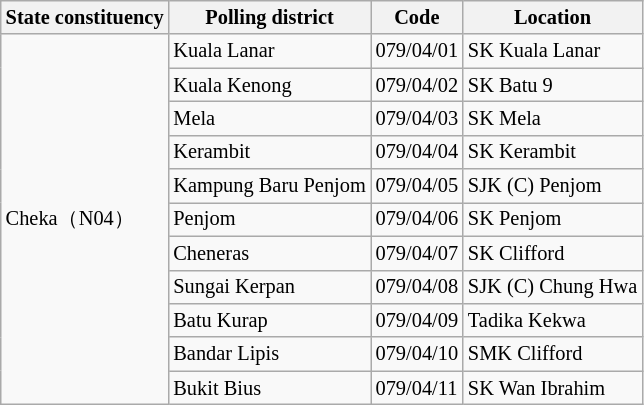<table class="wikitable sortable mw-collapsible" style="white-space:nowrap;font-size:85%">
<tr>
<th>State constituency</th>
<th>Polling district</th>
<th>Code</th>
<th>Location</th>
</tr>
<tr>
<td rowspan="11">Cheka（N04）</td>
<td>Kuala Lanar</td>
<td>079/04/01</td>
<td>SK Kuala Lanar</td>
</tr>
<tr>
<td>Kuala Kenong</td>
<td>079/04/02</td>
<td>SK Batu 9</td>
</tr>
<tr>
<td>Mela</td>
<td>079/04/03</td>
<td>SK Mela</td>
</tr>
<tr>
<td>Kerambit</td>
<td>079/04/04</td>
<td>SK Kerambit</td>
</tr>
<tr>
<td>Kampung Baru Penjom</td>
<td>079/04/05</td>
<td>SJK (C) Penjom</td>
</tr>
<tr>
<td>Penjom</td>
<td>079/04/06</td>
<td>SK Penjom</td>
</tr>
<tr>
<td>Cheneras</td>
<td>079/04/07</td>
<td>SK Clifford</td>
</tr>
<tr>
<td>Sungai Kerpan</td>
<td>079/04/08</td>
<td>SJK (C) Chung Hwa</td>
</tr>
<tr>
<td>Batu Kurap</td>
<td>079/04/09</td>
<td>Tadika Kekwa</td>
</tr>
<tr>
<td>Bandar Lipis</td>
<td>079/04/10</td>
<td>SMK Clifford</td>
</tr>
<tr>
<td>Bukit Bius</td>
<td>079/04/11</td>
<td>SK Wan Ibrahim</td>
</tr>
</table>
